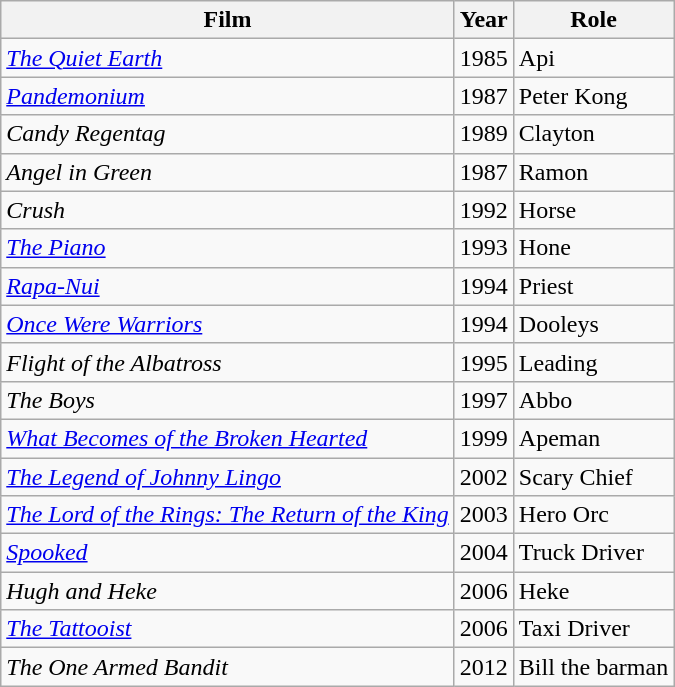<table class="wikitable">
<tr>
<th>Film</th>
<th>Year</th>
<th>Role</th>
</tr>
<tr>
<td><em><a href='#'>The Quiet Earth</a></em></td>
<td>1985</td>
<td>Api</td>
</tr>
<tr>
<td><em><a href='#'>Pandemonium</a></em></td>
<td>1987</td>
<td>Peter Kong</td>
</tr>
<tr>
<td><em>Candy Regentag</em></td>
<td>1989</td>
<td>Clayton</td>
</tr>
<tr>
<td><em>Angel in Green</em></td>
<td>1987</td>
<td>Ramon</td>
</tr>
<tr>
<td><em>Crush</em></td>
<td>1992</td>
<td>Horse</td>
</tr>
<tr>
<td><em><a href='#'>The Piano</a></em></td>
<td>1993</td>
<td>Hone</td>
</tr>
<tr>
<td><em><a href='#'>Rapa-Nui</a></em></td>
<td>1994</td>
<td>Priest</td>
</tr>
<tr>
<td><em><a href='#'>Once Were Warriors</a></em></td>
<td>1994</td>
<td>Dooleys</td>
</tr>
<tr>
<td><em>Flight of the Albatross</em></td>
<td>1995</td>
<td>Leading</td>
</tr>
<tr>
<td><em>The Boys</em></td>
<td>1997</td>
<td>Abbo</td>
</tr>
<tr>
<td><em><a href='#'>What Becomes of the Broken Hearted</a></em></td>
<td>1999</td>
<td>Apeman</td>
</tr>
<tr>
<td><em><a href='#'>The Legend of Johnny Lingo</a></em></td>
<td>2002</td>
<td>Scary Chief</td>
</tr>
<tr>
<td><em><a href='#'>The Lord of the Rings: The Return of the King</a></em></td>
<td>2003</td>
<td>Hero Orc</td>
</tr>
<tr>
<td><em><a href='#'>Spooked</a></em></td>
<td>2004</td>
<td>Truck Driver</td>
</tr>
<tr>
<td><em>Hugh and Heke</em></td>
<td>2006</td>
<td>Heke</td>
</tr>
<tr>
<td><em><a href='#'>The Tattooist</a></em></td>
<td>2006</td>
<td>Taxi Driver</td>
</tr>
<tr>
<td><em>The One Armed Bandit</em></td>
<td>2012</td>
<td>Bill the barman</td>
</tr>
</table>
